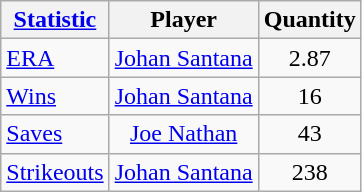<table class="wikitable" style="text-align: center;">
<tr>
<th><a href='#'>Statistic</a></th>
<th>Player</th>
<th>Quantity</th>
</tr>
<tr>
<td align="left"><a href='#'>ERA</a></td>
<td><a href='#'>Johan Santana</a></td>
<td>2.87</td>
</tr>
<tr>
<td align="left"><a href='#'>Wins</a></td>
<td><a href='#'>Johan Santana</a></td>
<td>16</td>
</tr>
<tr>
<td align="left"><a href='#'>Saves</a></td>
<td><a href='#'>Joe Nathan</a></td>
<td>43</td>
</tr>
<tr>
<td align="left"><a href='#'>Strikeouts</a></td>
<td><a href='#'>Johan Santana</a></td>
<td>238</td>
</tr>
</table>
